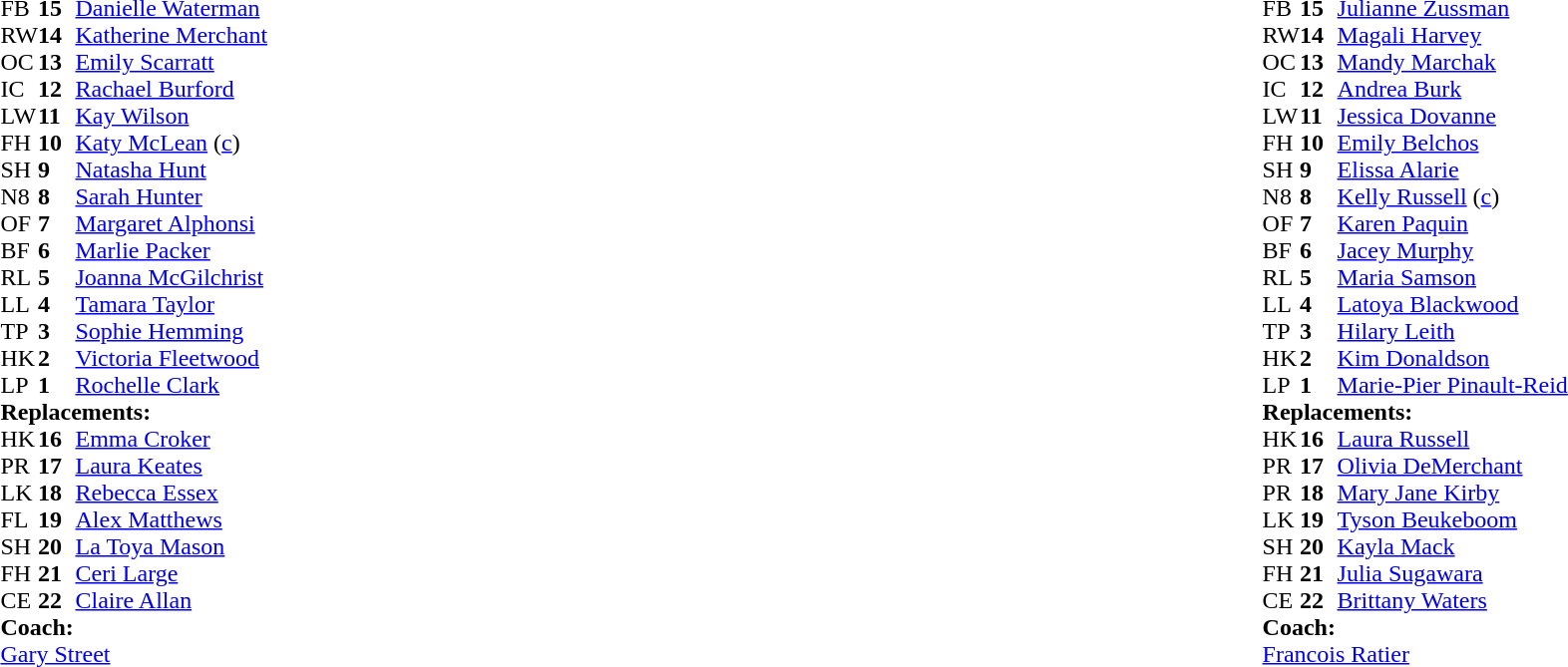<table style="width:100%">
<tr>
<td style="vertical-align:top; width:50%"><br><table cellspacing="0" cellpadding="0">
<tr>
<th width="25"></th>
<th width="25"></th>
</tr>
<tr>
<td>FB</td>
<td><strong>15</strong></td>
<td><a href='#'>Danielle Waterman</a></td>
<td></td>
<td colspan=2></td>
</tr>
<tr>
<td>RW</td>
<td><strong>14</strong></td>
<td><a href='#'>Katherine Merchant</a></td>
<td></td>
<td></td>
<td></td>
<td></td>
<td></td>
</tr>
<tr>
<td>OC</td>
<td><strong>13</strong></td>
<td><a href='#'>Emily Scarratt</a></td>
</tr>
<tr>
<td>IC</td>
<td><strong>12</strong></td>
<td><a href='#'>Rachael Burford</a></td>
<td></td>
<td></td>
</tr>
<tr>
<td>LW</td>
<td><strong>11</strong></td>
<td><a href='#'>Kay Wilson</a></td>
</tr>
<tr>
<td>FH</td>
<td><strong>10</strong></td>
<td><a href='#'>Katy McLean</a> (<a href='#'>c</a>)</td>
</tr>
<tr>
<td>SH</td>
<td><strong>9</strong></td>
<td><a href='#'>Natasha Hunt</a></td>
<td></td>
<td></td>
</tr>
<tr>
<td>N8</td>
<td><strong>8</strong></td>
<td><a href='#'>Sarah Hunter</a></td>
</tr>
<tr>
<td>OF</td>
<td><strong>7</strong></td>
<td><a href='#'>Margaret Alphonsi</a></td>
</tr>
<tr>
<td>BF</td>
<td><strong>6</strong></td>
<td><a href='#'>Marlie Packer</a></td>
<td></td>
<td></td>
</tr>
<tr>
<td>RL</td>
<td><strong>5</strong></td>
<td><a href='#'>Joanna McGilchrist</a></td>
<td></td>
<td></td>
</tr>
<tr>
<td>LL</td>
<td><strong>4</strong></td>
<td><a href='#'>Tamara Taylor</a></td>
</tr>
<tr>
<td>TP</td>
<td><strong>3</strong></td>
<td><a href='#'>Sophie Hemming</a></td>
<td></td>
<td></td>
</tr>
<tr>
<td>HK</td>
<td><strong>2</strong></td>
<td><a href='#'>Victoria Fleetwood</a></td>
<td></td>
<td></td>
</tr>
<tr>
<td>LP</td>
<td><strong>1</strong></td>
<td><a href='#'>Rochelle Clark</a></td>
</tr>
<tr>
<td colspan=3><strong>Replacements:</strong></td>
</tr>
<tr>
<td>HK</td>
<td><strong>16</strong></td>
<td><a href='#'>Emma Croker</a></td>
<td></td>
<td></td>
</tr>
<tr>
<td>PR</td>
<td><strong>17</strong></td>
<td><a href='#'>Laura Keates</a></td>
<td></td>
<td></td>
</tr>
<tr>
<td>LK</td>
<td><strong>18</strong></td>
<td><a href='#'>Rebecca Essex</a></td>
<td></td>
<td></td>
</tr>
<tr>
<td>FL</td>
<td><strong>19</strong></td>
<td><a href='#'>Alex Matthews</a></td>
<td></td>
<td></td>
</tr>
<tr>
<td>SH</td>
<td><strong>20</strong></td>
<td><a href='#'>La Toya Mason</a></td>
<td></td>
<td></td>
</tr>
<tr>
<td>FH</td>
<td><strong>21</strong></td>
<td><a href='#'>Ceri Large</a></td>
<td></td>
<td></td>
</tr>
<tr>
<td>CE</td>
<td><strong>22</strong></td>
<td><a href='#'>Claire Allan</a></td>
<td></td>
<td></td>
<td></td>
<td></td>
<td></td>
</tr>
<tr>
<td colspan=3><strong>Coach:</strong></td>
</tr>
<tr>
<td colspan="4"> <a href='#'>Gary Street</a></td>
</tr>
</table>
</td>
<td style="vertical-align:top"></td>
<td style="vertical-align:top; width:50%"><br><table cellspacing="0" cellpadding="0" style="margin:auto">
<tr>
<th width="25"></th>
<th width="25"></th>
</tr>
<tr>
<td>FB</td>
<td><strong>15</strong></td>
<td><a href='#'>Julianne Zussman</a></td>
<td></td>
<td></td>
</tr>
<tr>
<td>RW</td>
<td><strong>14</strong></td>
<td><a href='#'>Magali Harvey</a></td>
</tr>
<tr>
<td>OC</td>
<td><strong>13</strong></td>
<td><a href='#'>Mandy Marchak</a></td>
</tr>
<tr>
<td>IC</td>
<td><strong>12</strong></td>
<td><a href='#'>Andrea Burk</a></td>
</tr>
<tr>
<td>LW</td>
<td><strong>11</strong></td>
<td><a href='#'>Jessica Dovanne</a></td>
<td></td>
<td></td>
</tr>
<tr>
<td>FH</td>
<td><strong>10</strong></td>
<td><a href='#'>Emily Belchos</a></td>
</tr>
<tr>
<td>SH</td>
<td><strong>9</strong></td>
<td><a href='#'>Elissa Alarie</a></td>
</tr>
<tr>
<td>N8</td>
<td><strong>8</strong></td>
<td><a href='#'>Kelly Russell</a> (<a href='#'>c</a>)</td>
</tr>
<tr>
<td>OF</td>
<td><strong>7</strong></td>
<td><a href='#'>Karen Paquin</a></td>
</tr>
<tr>
<td>BF</td>
<td><strong>6</strong></td>
<td><a href='#'>Jacey Murphy</a></td>
</tr>
<tr>
<td>RL</td>
<td><strong>5</strong></td>
<td><a href='#'>Maria Samson</a></td>
<td></td>
<td></td>
</tr>
<tr>
<td>LL</td>
<td><strong>4</strong></td>
<td><a href='#'>Latoya Blackwood</a></td>
</tr>
<tr>
<td>TP</td>
<td><strong>3</strong></td>
<td><a href='#'>Hilary Leith</a></td>
<td></td>
<td></td>
</tr>
<tr>
<td>HK</td>
<td><strong>2</strong></td>
<td><a href='#'>Kim Donaldson</a></td>
<td></td>
<td></td>
</tr>
<tr>
<td>LP</td>
<td><strong>1</strong></td>
<td><a href='#'>Marie-Pier Pinault-Reid</a></td>
<td></td>
<td></td>
</tr>
<tr>
<td colspan=3><strong>Replacements:</strong></td>
</tr>
<tr>
<td>HK</td>
<td><strong>16</strong></td>
<td><a href='#'>Laura Russell</a></td>
<td></td>
<td></td>
</tr>
<tr>
<td>PR</td>
<td><strong>17</strong></td>
<td><a href='#'>Olivia DeMerchant</a></td>
<td></td>
<td></td>
</tr>
<tr>
<td>PR</td>
<td><strong>18</strong></td>
<td><a href='#'>Mary Jane Kirby</a></td>
<td></td>
<td></td>
</tr>
<tr>
<td>LK</td>
<td><strong>19</strong></td>
<td><a href='#'>Tyson Beukeboom</a></td>
</tr>
<tr>
<td>SH</td>
<td><strong>20</strong></td>
<td><a href='#'>Kayla Mack</a></td>
<td></td>
<td></td>
</tr>
<tr>
<td>FH</td>
<td><strong>21</strong></td>
<td><a href='#'>Julia Sugawara</a></td>
<td></td>
<td></td>
</tr>
<tr>
<td>CE</td>
<td><strong>22</strong></td>
<td><a href='#'>Brittany Waters</a></td>
<td></td>
<td></td>
</tr>
<tr>
<td colspan=3><strong>Coach:</strong></td>
</tr>
<tr>
<td colspan="4"> <a href='#'>Francois Ratier</a></td>
</tr>
</table>
</td>
</tr>
</table>
